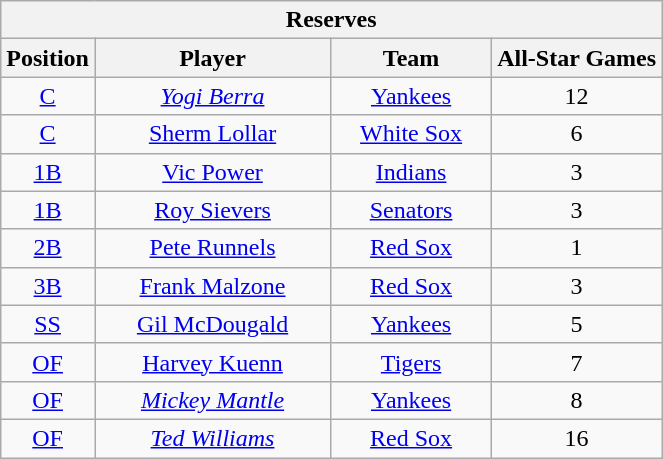<table class="wikitable" style="font-size: 100%; text-align:right;">
<tr>
<th colspan="4">Reserves</th>
</tr>
<tr>
<th>Position</th>
<th width="150">Player</th>
<th width="100">Team</th>
<th>All-Star Games</th>
</tr>
<tr>
<td align="center"><a href='#'>C</a></td>
<td align="center"><em><a href='#'>Yogi Berra</a></em></td>
<td align="center"><a href='#'>Yankees</a></td>
<td align="center">12</td>
</tr>
<tr>
<td align="center"><a href='#'>C</a></td>
<td align="center"><a href='#'>Sherm Lollar</a></td>
<td align="center"><a href='#'>White Sox</a></td>
<td align="center">6</td>
</tr>
<tr>
<td align="center"><a href='#'>1B</a></td>
<td align="center"><a href='#'>Vic Power</a></td>
<td align="center"><a href='#'>Indians</a></td>
<td align="center">3</td>
</tr>
<tr>
<td align="center"><a href='#'>1B</a></td>
<td align="center"><a href='#'>Roy Sievers</a></td>
<td align="center"><a href='#'>Senators</a></td>
<td align="center">3</td>
</tr>
<tr>
<td align="center"><a href='#'>2B</a></td>
<td align="center"><a href='#'>Pete Runnels</a></td>
<td align="center"><a href='#'>Red Sox</a></td>
<td align="center">1</td>
</tr>
<tr>
<td align="center"><a href='#'>3B</a></td>
<td align="center"><a href='#'>Frank Malzone</a></td>
<td align="center"><a href='#'>Red Sox</a></td>
<td align="center">3</td>
</tr>
<tr>
<td align="center"><a href='#'>SS</a></td>
<td align="center"><a href='#'>Gil McDougald</a></td>
<td align="center"><a href='#'>Yankees</a></td>
<td align="center">5</td>
</tr>
<tr>
<td align="center"><a href='#'>OF</a></td>
<td align="center"><a href='#'>Harvey Kuenn</a></td>
<td align="center"><a href='#'>Tigers</a></td>
<td align="center">7</td>
</tr>
<tr>
<td align="center"><a href='#'>OF</a></td>
<td align="center"><em><a href='#'>Mickey Mantle</a></em></td>
<td align="center"><a href='#'>Yankees</a></td>
<td align="center">8</td>
</tr>
<tr>
<td align="center"><a href='#'>OF</a></td>
<td align="center"><em><a href='#'>Ted Williams</a></em></td>
<td align="center"><a href='#'>Red Sox</a></td>
<td align="center">16</td>
</tr>
</table>
